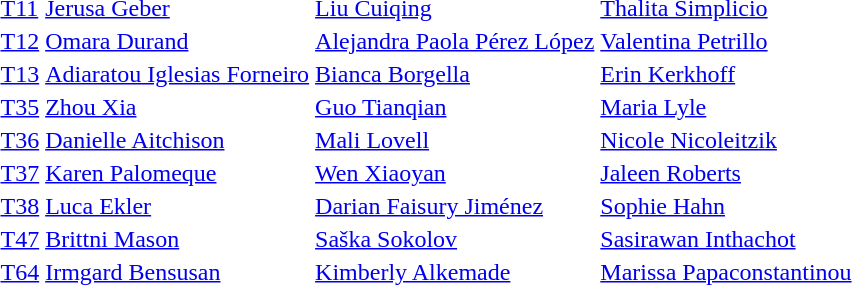<table>
<tr>
<td><a href='#'>T11</a></td>
<td><a href='#'>Jerusa Geber</a><br></td>
<td><a href='#'>Liu Cuiqing</a><br></td>
<td><a href='#'>Thalita Simplicio</a><br></td>
</tr>
<tr>
<td><a href='#'>T12</a></td>
<td><a href='#'>Omara Durand</a><br></td>
<td><a href='#'>Alejandra Paola Pérez López</a><br></td>
<td><a href='#'>Valentina Petrillo</a><br></td>
</tr>
<tr>
<td><a href='#'>T13</a></td>
<td><a href='#'>Adiaratou Iglesias Forneiro</a><br></td>
<td><a href='#'>Bianca Borgella</a><br></td>
<td><a href='#'>Erin Kerkhoff</a><br></td>
</tr>
<tr>
<td><a href='#'>T35</a></td>
<td><a href='#'>Zhou Xia</a><br></td>
<td><a href='#'>Guo Tianqian</a><br></td>
<td><a href='#'>Maria Lyle</a><br></td>
</tr>
<tr>
<td><a href='#'>T36</a></td>
<td><a href='#'>Danielle Aitchison</a><br></td>
<td><a href='#'>Mali Lovell</a><br></td>
<td><a href='#'>Nicole Nicoleitzik</a><br></td>
</tr>
<tr>
<td><a href='#'>T37</a></td>
<td><a href='#'>Karen Palomeque</a><br></td>
<td><a href='#'>Wen Xiaoyan</a><br></td>
<td><a href='#'>Jaleen Roberts</a><br></td>
</tr>
<tr>
<td><a href='#'>T38</a></td>
<td><a href='#'>Luca Ekler</a><br></td>
<td><a href='#'>Darian Faisury Jiménez</a><br></td>
<td><a href='#'>Sophie Hahn</a><br></td>
</tr>
<tr>
<td><a href='#'>T47</a></td>
<td><a href='#'>Brittni Mason</a><br></td>
<td><a href='#'>Saška Sokolov</a><br></td>
<td><a href='#'>Sasirawan Inthachot</a><br></td>
</tr>
<tr>
<td><a href='#'>T64</a></td>
<td><a href='#'>Irmgard Bensusan</a><br></td>
<td><a href='#'>Kimberly Alkemade</a><br></td>
<td><a href='#'>Marissa Papaconstantinou</a><br></td>
</tr>
</table>
